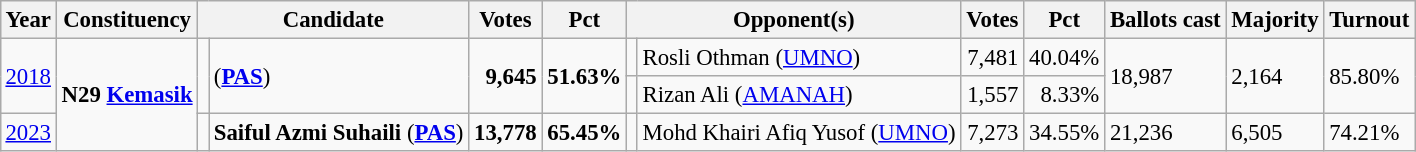<table class="wikitable" style="margin:0.5em ; font-size:95%">
<tr>
<th>Year</th>
<th>Constituency</th>
<th colspan=2>Candidate</th>
<th>Votes</th>
<th>Pct</th>
<th colspan=2>Opponent(s)</th>
<th>Votes</th>
<th>Pct</th>
<th>Ballots cast</th>
<th>Majority</th>
<th>Turnout</th>
</tr>
<tr>
<td rowspan=2><a href='#'>2018</a></td>
<td rowspan=3><strong>N29 <a href='#'>Kemasik</a></strong></td>
<td rowspan=2 ></td>
<td rowspan=2> (<a href='#'><strong>PAS</strong></a>)</td>
<td rowspan=2 align="right"><strong>9,645</strong></td>
<td rowspan=2><strong>51.63%</strong></td>
<td></td>
<td>Rosli Othman (<a href='#'>UMNO</a>)</td>
<td align="right">7,481</td>
<td>40.04%</td>
<td rowspan=2>18,987</td>
<td rowspan=2>2,164</td>
<td rowspan=2>85.80%</td>
</tr>
<tr>
<td></td>
<td>Rizan Ali (<a href='#'>AMANAH</a>)</td>
<td align="right">1,557</td>
<td align="right">8.33%</td>
</tr>
<tr>
<td><a href='#'>2023</a></td>
<td></td>
<td><strong>Saiful Azmi Suhaili</strong> (<a href='#'><strong>PAS</strong></a>)</td>
<td align="right"><strong>13,778</strong></td>
<td><strong>65.45%</strong></td>
<td></td>
<td>Mohd Khairi Afiq Yusof (<a href='#'>UMNO</a>)</td>
<td align="right">7,273</td>
<td>34.55%</td>
<td>21,236</td>
<td>6,505</td>
<td>74.21%</td>
</tr>
</table>
